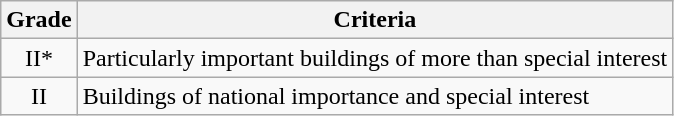<table class="wikitable">
<tr>
<th>Grade</th>
<th>Criteria</th>
</tr>
<tr>
<td align="center" >II*</td>
<td>Particularly important buildings of more than special interest</td>
</tr>
<tr>
<td align="center" >II</td>
<td>Buildings of national importance and special interest</td>
</tr>
</table>
